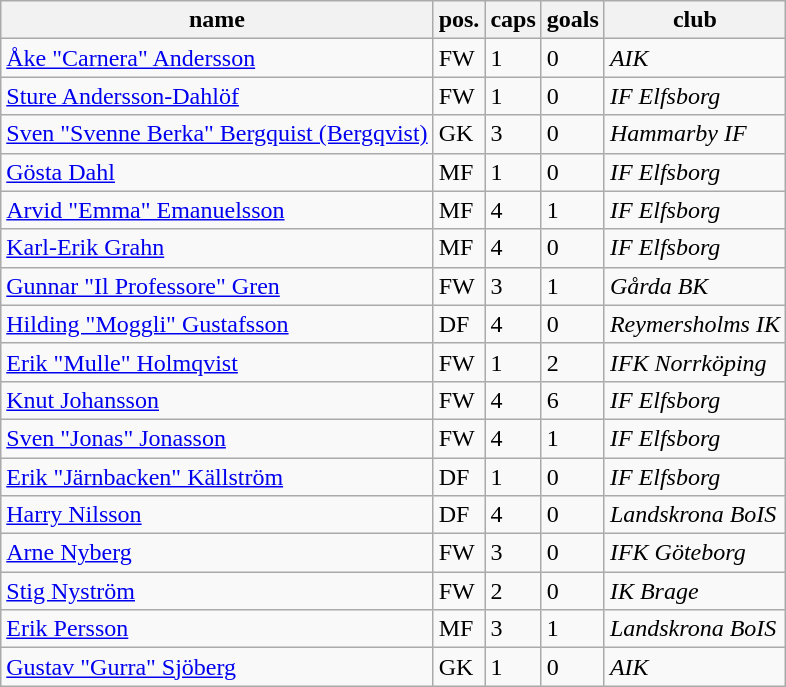<table class="wikitable" border="1">
<tr>
<th>name</th>
<th>pos.</th>
<th>caps</th>
<th>goals</th>
<th>club</th>
</tr>
<tr>
<td><a href='#'>Åke "Carnera" Andersson</a></td>
<td>FW</td>
<td>1</td>
<td>0</td>
<td><em>AIK</em></td>
</tr>
<tr>
<td><a href='#'>Sture Andersson-Dahlöf</a></td>
<td>FW</td>
<td>1</td>
<td>0</td>
<td><em>IF Elfsborg</em></td>
</tr>
<tr>
<td><a href='#'>Sven "Svenne Berka" Bergquist (Bergqvist)</a></td>
<td>GK</td>
<td>3</td>
<td>0</td>
<td><em>Hammarby IF</em></td>
</tr>
<tr>
<td><a href='#'>Gösta Dahl</a></td>
<td>MF</td>
<td>1</td>
<td>0</td>
<td><em>IF Elfsborg</em></td>
</tr>
<tr>
<td><a href='#'>Arvid "Emma" Emanuelsson</a></td>
<td>MF</td>
<td>4</td>
<td>1</td>
<td><em>IF Elfsborg</em></td>
</tr>
<tr>
<td><a href='#'>Karl-Erik Grahn</a></td>
<td>MF</td>
<td>4</td>
<td>0</td>
<td><em>IF Elfsborg</em></td>
</tr>
<tr>
<td><a href='#'>Gunnar "Il Professore" Gren</a></td>
<td>FW</td>
<td>3</td>
<td>1</td>
<td><em>Gårda BK</em></td>
</tr>
<tr>
<td><a href='#'>Hilding "Moggli" Gustafsson</a></td>
<td>DF</td>
<td>4</td>
<td>0</td>
<td><em>Reymersholms IK</em></td>
</tr>
<tr>
<td><a href='#'>Erik "Mulle" Holmqvist</a></td>
<td>FW</td>
<td>1</td>
<td>2</td>
<td><em>IFK Norrköping</em></td>
</tr>
<tr>
<td><a href='#'>Knut Johansson</a></td>
<td>FW</td>
<td>4</td>
<td>6</td>
<td><em>IF Elfsborg</em></td>
</tr>
<tr>
<td><a href='#'>Sven "Jonas" Jonasson</a></td>
<td>FW</td>
<td>4</td>
<td>1</td>
<td><em>IF Elfsborg</em></td>
</tr>
<tr>
<td><a href='#'>Erik "Järnbacken" Källström</a></td>
<td>DF</td>
<td>1</td>
<td>0</td>
<td><em>IF Elfsborg</em></td>
</tr>
<tr>
<td><a href='#'>Harry Nilsson</a></td>
<td>DF</td>
<td>4</td>
<td>0</td>
<td><em>Landskrona BoIS</em></td>
</tr>
<tr>
<td><a href='#'>Arne Nyberg</a></td>
<td>FW</td>
<td>3</td>
<td>0</td>
<td><em>IFK Göteborg</em></td>
</tr>
<tr>
<td><a href='#'>Stig Nyström</a></td>
<td>FW</td>
<td>2</td>
<td>0</td>
<td><em>IK Brage</em></td>
</tr>
<tr>
<td><a href='#'>Erik Persson</a></td>
<td>MF</td>
<td>3</td>
<td>1</td>
<td><em>Landskrona BoIS</em></td>
</tr>
<tr>
<td><a href='#'>Gustav "Gurra" Sjöberg</a></td>
<td>GK</td>
<td>1</td>
<td>0</td>
<td><em>AIK</em></td>
</tr>
</table>
